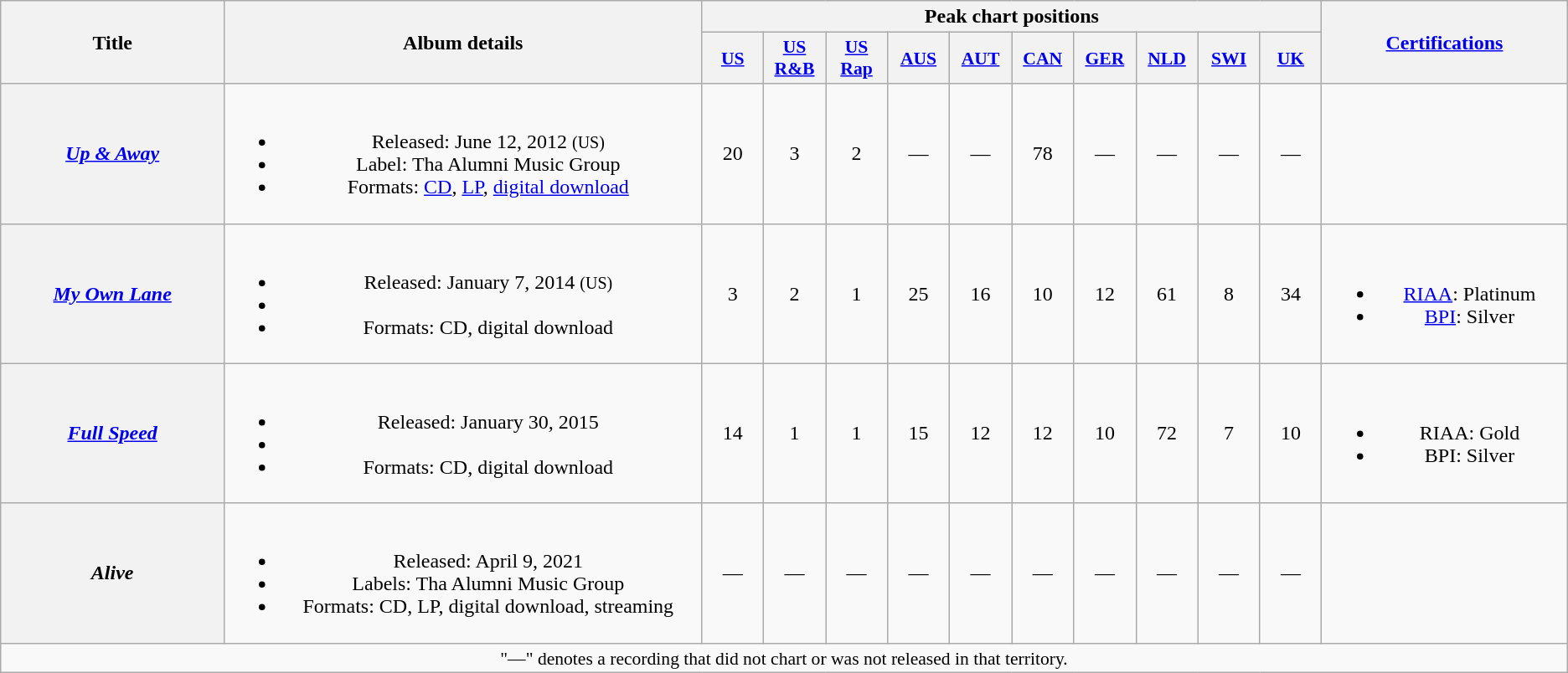<table class="wikitable plainrowheaders" style="text-align:center;" border="1">
<tr>
<th scope="col" rowspan="2" style="width:11em;">Title</th>
<th scope="col" rowspan="2" style="width:24em;">Album details</th>
<th scope="col" colspan="10">Peak chart positions</th>
<th scope="col" rowspan="2" style="width:12em;"><a href='#'>Certifications</a></th>
</tr>
<tr>
<th scope="col" style="width:3em;font-size:90%;"><a href='#'>US</a><br></th>
<th scope="col" style="width:3em;font-size:90%;"><a href='#'>US R&B</a><br></th>
<th scope="col" style="width:3em;font-size:90%;"><a href='#'>US Rap</a><br></th>
<th scope="col" style="width:3em;font-size:90%;"><a href='#'>AUS</a><br></th>
<th scope="col" style="width:3em;font-size:90%;"><a href='#'>AUT</a><br></th>
<th scope="col" style="width:3em;font-size:90%;"><a href='#'>CAN</a><br></th>
<th scope="col" style="width:3em;font-size:90%;"><a href='#'>GER</a><br></th>
<th scope="col" style="width:3em;font-size:90%;"><a href='#'>NLD</a><br></th>
<th scope="col" style="width:3em;font-size:90%;"><a href='#'>SWI</a><br></th>
<th scope="col" style="width:3em;font-size:90%;"><a href='#'>UK</a><br></th>
</tr>
<tr>
<th scope="row"><em><a href='#'>Up & Away</a></em></th>
<td><br><ul><li>Released: June 12, 2012 <small>(US)</small></li><li>Label: Tha Alumni Music Group</li><li>Formats: <a href='#'>CD</a>, <a href='#'>LP</a>, <a href='#'>digital download</a></li></ul></td>
<td>20</td>
<td>3</td>
<td>2</td>
<td>—</td>
<td>—</td>
<td>78</td>
<td>—</td>
<td>—</td>
<td>—</td>
<td>—</td>
<td></td>
</tr>
<tr>
<th scope="row"><em><a href='#'>My Own Lane</a></em></th>
<td><br><ul><li>Released: January 7, 2014 <small>(US)</small></li><li></li><li>Formats: CD, digital download</li></ul></td>
<td>3</td>
<td>2</td>
<td>1</td>
<td>25</td>
<td>16</td>
<td>10</td>
<td>12</td>
<td>61</td>
<td>8</td>
<td>34</td>
<td><br><ul><li><a href='#'>RIAA</a>: Platinum</li><li><a href='#'>BPI</a>: Silver</li></ul></td>
</tr>
<tr>
<th scope="row"><em><a href='#'>Full Speed</a></em></th>
<td><br><ul><li>Released: January 30, 2015</li><li></li><li>Formats: CD, digital download</li></ul></td>
<td>14</td>
<td>1</td>
<td>1</td>
<td>15</td>
<td>12</td>
<td>12</td>
<td>10</td>
<td>72</td>
<td>7</td>
<td>10</td>
<td><br><ul><li>RIAA: Gold</li><li>BPI: Silver</li></ul></td>
</tr>
<tr>
<th scope="row"><em>Alive</em></th>
<td><br><ul><li>Released: April 9, 2021</li><li>Labels: Tha Alumni Music Group</li><li>Formats: CD, LP, digital download, streaming</li></ul></td>
<td>—</td>
<td>—</td>
<td>—</td>
<td>—</td>
<td>—</td>
<td>—</td>
<td>—</td>
<td>—</td>
<td>—</td>
<td>—</td>
<td></td>
</tr>
<tr>
<td colspan="15" style="font-size:90%">"—" denotes a recording that did not chart or was not released in that territory.</td>
</tr>
</table>
